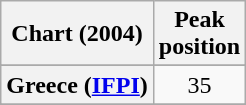<table class="wikitable sortable plainrowheaders">
<tr>
<th>Chart (2004)</th>
<th>Peak<br>position</th>
</tr>
<tr>
</tr>
<tr>
<th scope="row">Greece (<a href='#'>IFPI</a>)</th>
<td align="center">35</td>
</tr>
<tr>
</tr>
<tr>
</tr>
<tr>
</tr>
<tr>
</tr>
</table>
